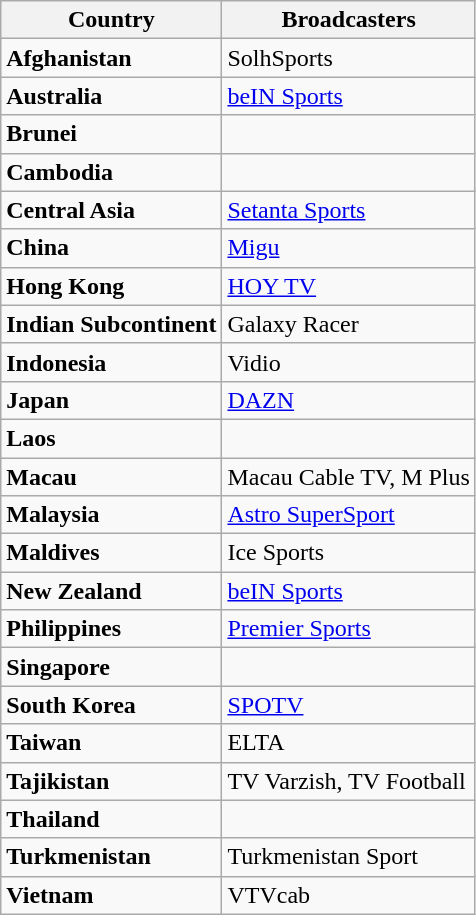<table class="wikitable" border="2">
<tr>
<th>Country</th>
<th>Broadcasters</th>
</tr>
<tr>
<td><strong>Afghanistan</strong></td>
<td>SolhSports</td>
</tr>
<tr>
<td><strong>Australia</strong></td>
<td><a href='#'>beIN Sports</a></td>
</tr>
<tr>
<td><strong>Brunei</strong></td>
<td></td>
</tr>
<tr>
<td><strong>Cambodia</strong></td>
<td></td>
</tr>
<tr>
<td><strong>Central Asia</strong></td>
<td><a href='#'>Setanta Sports</a></td>
</tr>
<tr>
<td><strong>China</strong></td>
<td><a href='#'>Migu</a></td>
</tr>
<tr>
<td><strong>Hong Kong</strong></td>
<td><a href='#'>HOY TV</a></td>
</tr>
<tr>
<td><strong>Indian Subcontinent</strong></td>
<td>Galaxy Racer</td>
</tr>
<tr>
<td><strong>Indonesia</strong></td>
<td>Vidio</td>
</tr>
<tr>
<td><strong>Japan</strong></td>
<td><a href='#'>DAZN</a></td>
</tr>
<tr>
<td><strong>Laos</strong></td>
<td></td>
</tr>
<tr>
<td><strong>Macau</strong></td>
<td>Macau Cable TV, M Plus</td>
</tr>
<tr>
<td><strong>Malaysia</strong></td>
<td><a href='#'>Astro SuperSport</a></td>
</tr>
<tr>
<td><strong>Maldives</strong></td>
<td>Ice Sports</td>
</tr>
<tr>
<td><strong>New Zealand</strong></td>
<td><a href='#'>beIN Sports</a></td>
</tr>
<tr>
<td><strong>Philippines</strong></td>
<td><a href='#'>Premier Sports</a></td>
</tr>
<tr>
<td><strong>Singapore</strong></td>
<td></td>
</tr>
<tr>
<td><strong>South Korea</strong></td>
<td><a href='#'>SPOTV</a></td>
</tr>
<tr>
<td><strong>Taiwan</strong></td>
<td>ELTA</td>
</tr>
<tr>
<td><strong>Tajikistan</strong></td>
<td>TV Varzish, TV Football</td>
</tr>
<tr>
<td><strong>Thailand</strong></td>
<td></td>
</tr>
<tr>
<td><strong>Turkmenistan</strong></td>
<td>Turkmenistan Sport</td>
</tr>
<tr>
<td><strong>Vietnam</strong></td>
<td>VTVcab</td>
</tr>
</table>
